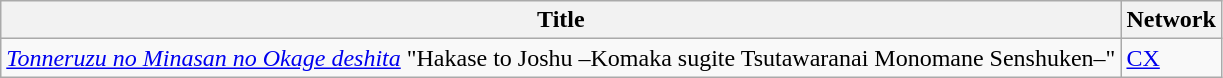<table class="wikitable">
<tr>
<th>Title</th>
<th>Network</th>
</tr>
<tr>
<td><em><a href='#'>Tonneruzu no Minasan no Okage deshita</a></em> "Hakase to Joshu –Komaka sugite Tsutawaranai Monomane Senshuken–"</td>
<td><a href='#'>CX</a></td>
</tr>
</table>
